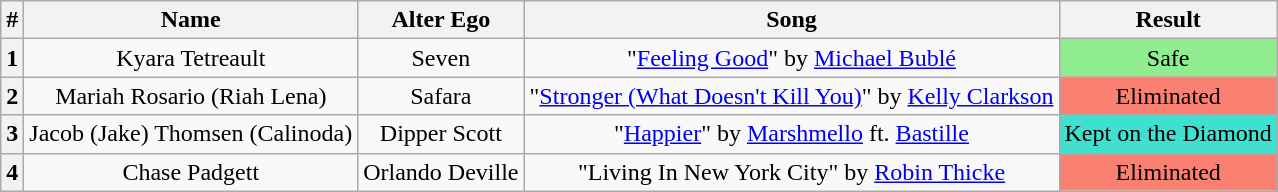<table class="wikitable plainrowheaders" style="text-align: center;">
<tr>
<th>#</th>
<th>Name</th>
<th>Alter Ego</th>
<th>Song</th>
<th>Result</th>
</tr>
<tr>
<th>1</th>
<td>Kyara Tetreault</td>
<td>Seven</td>
<td>"<a href='#'>Feeling Good</a>" by <a href='#'>Michael Bublé</a></td>
<td bgcolor=lightgreen>Safe</td>
</tr>
<tr>
<th>2</th>
<td>Mariah Rosario (Riah Lena)</td>
<td>Safara</td>
<td>"<a href='#'>Stronger (What Doesn't Kill You)</a>" by <a href='#'>Kelly Clarkson</a></td>
<td bgcolor=salmon>Eliminated</td>
</tr>
<tr>
<th>3</th>
<td>Jacob (Jake) Thomsen (Calinoda)</td>
<td>Dipper Scott</td>
<td>"<a href='#'>Happier</a>" by <a href='#'>Marshmello</a> ft. <a href='#'>Bastille</a></td>
<td bgcolor=turquoise>Kept on the Diamond</td>
</tr>
<tr>
<th>4</th>
<td>Chase Padgett</td>
<td>Orlando Deville</td>
<td>"Living In New York City" by  <a href='#'>Robin Thicke</a></td>
<td bgcolor=salmon>Eliminated</td>
</tr>
</table>
